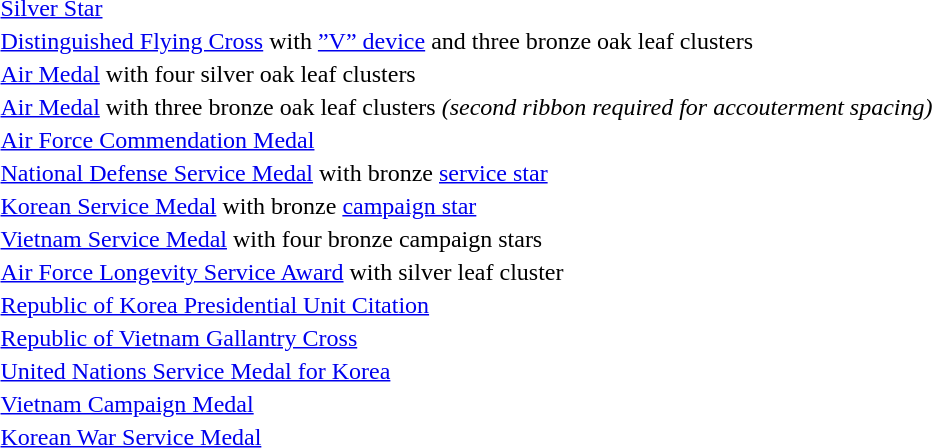<table>
<tr>
<td></td>
<td><a href='#'>Silver Star</a></td>
</tr>
<tr>
<td></td>
<td><a href='#'>Distinguished Flying Cross</a> with <a href='#'>”V” device</a> and three bronze oak leaf clusters</td>
</tr>
<tr>
<td></td>
<td><a href='#'>Air Medal</a> with four silver oak leaf clusters</td>
</tr>
<tr>
<td></td>
<td><a href='#'>Air Medal</a> with three bronze oak leaf clusters <em>(second ribbon required for accouterment spacing)</em></td>
</tr>
<tr>
<td></td>
<td><a href='#'>Air Force Commendation Medal</a></td>
</tr>
<tr>
<td></td>
<td><a href='#'>National Defense Service Medal</a> with bronze <a href='#'>service star</a></td>
</tr>
<tr>
<td></td>
<td><a href='#'>Korean Service Medal</a> with bronze <a href='#'>campaign star</a></td>
</tr>
<tr>
<td></td>
<td><a href='#'>Vietnam Service Medal</a> with four bronze campaign stars</td>
</tr>
<tr>
<td></td>
<td><a href='#'>Air Force Longevity Service Award</a> with silver leaf cluster</td>
</tr>
<tr>
<td></td>
<td><a href='#'>Republic of Korea Presidential Unit Citation</a></td>
</tr>
<tr>
<td></td>
<td><a href='#'>Republic of Vietnam Gallantry Cross</a></td>
</tr>
<tr>
<td></td>
<td><a href='#'>United Nations Service Medal for Korea</a></td>
</tr>
<tr>
<td></td>
<td><a href='#'>Vietnam Campaign Medal</a></td>
</tr>
<tr>
<td></td>
<td><a href='#'>Korean War Service Medal</a></td>
</tr>
</table>
